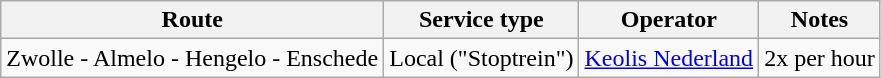<table class="wikitable">
<tr>
<th>Route</th>
<th>Service type</th>
<th>Operator</th>
<th>Notes</th>
</tr>
<tr>
<td>Zwolle - Almelo - Hengelo - Enschede</td>
<td>Local ("Stoptrein")</td>
<td><a href='#'>Keolis Nederland</a></td>
<td>2x per hour</td>
</tr>
</table>
